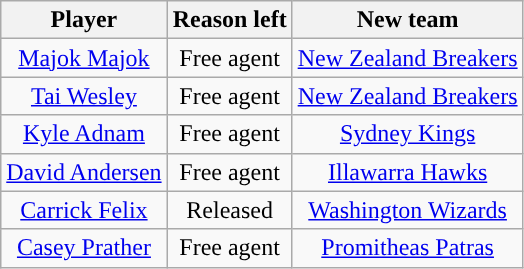<table class="wikitable sortable sortable" style="text-align: center">
<tr>
<th>Player</th>
<th>Reason left</th>
<th>New team</th>
</tr>
<tr>
<td><a href='#'>Majok Majok</a></td>
<td>Free agent</td>
<td><a href='#'>New Zealand Breakers</a></td>
</tr>
<tr>
<td><a href='#'>Tai Wesley</a></td>
<td>Free agent</td>
<td><a href='#'>New Zealand Breakers</a></td>
</tr>
<tr>
<td><a href='#'>Kyle Adnam</a></td>
<td>Free agent</td>
<td><a href='#'>Sydney Kings</a></td>
</tr>
<tr>
<td><a href='#'>David Andersen</a></td>
<td>Free agent</td>
<td><a href='#'>Illawarra Hawks</a></td>
</tr>
<tr>
<td><a href='#'>Carrick Felix</a></td>
<td>Released</td>
<td><a href='#'>Washington Wizards</a></td>
</tr>
<tr>
<td><a href='#'>Casey Prather</a></td>
<td>Free agent</td>
<td><a href='#'>Promitheas Patras</a></td>
</tr>
</table>
